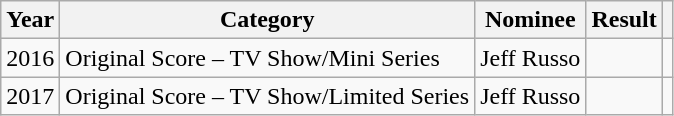<table class="wikitable sortable">
<tr>
<th scope="col">Year</th>
<th scope="col">Category</th>
<th scope="col">Nominee</th>
<th scope="col">Result</th>
<th scope="col" class="unsortable"></th>
</tr>
<tr>
<td>2016</td>
<td scope="row">Original Score – TV Show/Mini Series</td>
<td>Jeff Russo</td>
<td></td>
<td style="text-align: center;"></td>
</tr>
<tr>
<td>2017</td>
<td scope="row">Original Score – TV Show/Limited Series</td>
<td>Jeff Russo</td>
<td></td>
<td style="text-align: center;"></td>
</tr>
</table>
